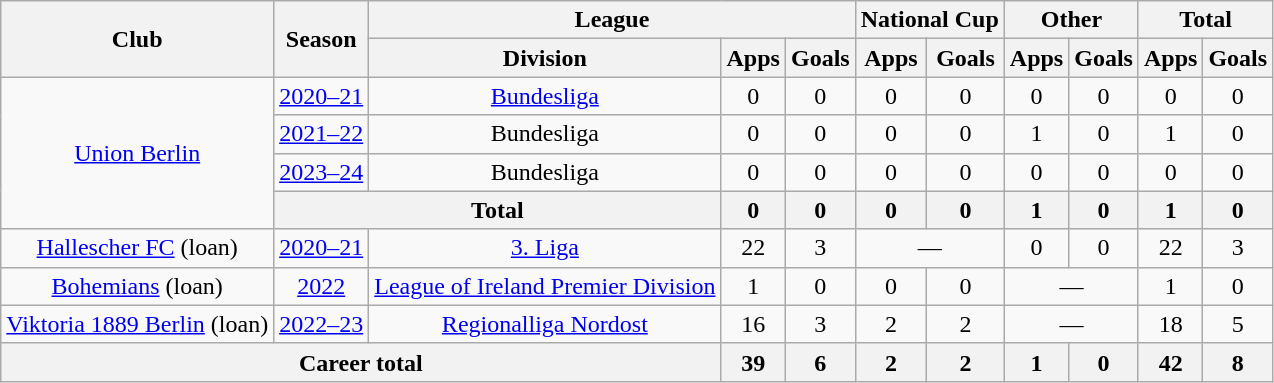<table class="wikitable" style="text-align: center">
<tr>
<th rowspan="2">Club</th>
<th rowspan="2">Season</th>
<th colspan="3">League</th>
<th colspan="2">National Cup</th>
<th colspan="2">Other</th>
<th colspan="2">Total</th>
</tr>
<tr>
<th>Division</th>
<th>Apps</th>
<th>Goals</th>
<th>Apps</th>
<th>Goals</th>
<th>Apps</th>
<th>Goals</th>
<th>Apps</th>
<th>Goals</th>
</tr>
<tr>
<td rowspan="4"><a href='#'>Union Berlin</a></td>
<td><a href='#'>2020–21</a></td>
<td><a href='#'>Bundesliga</a></td>
<td>0</td>
<td>0</td>
<td>0</td>
<td>0</td>
<td>0</td>
<td>0</td>
<td>0</td>
<td>0</td>
</tr>
<tr>
<td><a href='#'>2021–22</a></td>
<td>Bundesliga</td>
<td>0</td>
<td>0</td>
<td>0</td>
<td>0</td>
<td>1</td>
<td>0</td>
<td>1</td>
<td>0</td>
</tr>
<tr>
<td><a href='#'>2023–24</a></td>
<td>Bundesliga</td>
<td>0</td>
<td>0</td>
<td>0</td>
<td>0</td>
<td>0</td>
<td>0</td>
<td>0</td>
<td>0</td>
</tr>
<tr>
<th colspan="2">Total</th>
<th>0</th>
<th>0</th>
<th>0</th>
<th>0</th>
<th>1</th>
<th>0</th>
<th>1</th>
<th>0</th>
</tr>
<tr>
<td><a href='#'>Hallescher FC</a> (loan)</td>
<td><a href='#'>2020–21</a></td>
<td><a href='#'>3. Liga</a></td>
<td>22</td>
<td>3</td>
<td colspan="2">—</td>
<td>0</td>
<td>0</td>
<td>22</td>
<td>3</td>
</tr>
<tr>
<td><a href='#'>Bohemians</a> (loan)</td>
<td><a href='#'>2022</a></td>
<td><a href='#'>League of Ireland Premier Division</a></td>
<td>1</td>
<td>0</td>
<td>0</td>
<td>0</td>
<td colspan="2">—</td>
<td>1</td>
<td>0</td>
</tr>
<tr>
<td><a href='#'>Viktoria 1889 Berlin</a> (loan)</td>
<td><a href='#'>2022–23</a></td>
<td><a href='#'>Regionalliga Nordost</a></td>
<td>16</td>
<td>3</td>
<td>2</td>
<td>2</td>
<td colspan="2">—</td>
<td>18</td>
<td>5</td>
</tr>
<tr>
<th colspan="3">Career total</th>
<th>39</th>
<th>6</th>
<th>2</th>
<th>2</th>
<th>1</th>
<th>0</th>
<th>42</th>
<th>8</th>
</tr>
</table>
